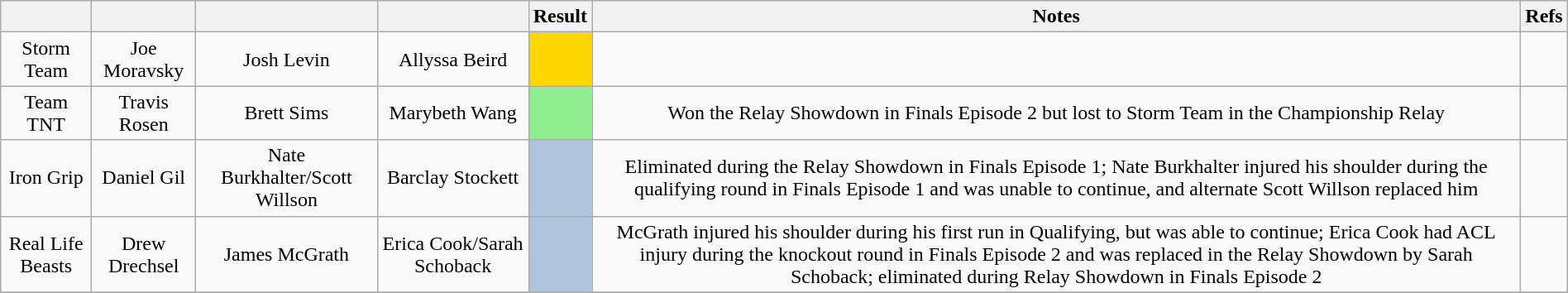<table class="wikitable sortable" style="margin:auto; text-align:center">
<tr>
<th></th>
<th></th>
<th></th>
<th></th>
<th>Result</th>
<th>Notes</th>
<th>Refs</th>
</tr>
<tr>
<td>Storm Team</td>
<td>Joe Moravsky</td>
<td>Josh Levin</td>
<td>Allyssa Beird</td>
<td bgcolor=gold color=white></td>
<td></td>
<td></td>
</tr>
<tr>
<td>Team TNT</td>
<td>Travis Rosen</td>
<td>Brett Sims</td>
<td>Marybeth Wang</td>
<td bgcolor=lightgreen color=white></td>
<td>Won the Relay Showdown in Finals Episode 2 but lost to Storm Team in the Championship Relay</td>
<td></td>
</tr>
<tr>
<td>Iron Grip</td>
<td>Daniel Gil</td>
<td>Nate Burkhalter/Scott Willson</td>
<td>Barclay Stockett</td>
<td bgcolor=lightsteelblue color=white></td>
<td>Eliminated during the Relay Showdown in Finals Episode 1; Nate Burkhalter injured his shoulder during the qualifying round in Finals Episode 1 and was unable to continue, and alternate Scott Willson replaced him</td>
<td></td>
</tr>
<tr>
<td>Real Life Beasts</td>
<td>Drew Drechsel</td>
<td>James McGrath</td>
<td>Erica Cook/Sarah Schoback</td>
<td bgcolor=lightsteelblue color=white></td>
<td>McGrath injured his shoulder during his first run in Qualifying, but was able to continue; Erica Cook had ACL injury during the knockout round in Finals Episode 2 and was replaced in the Relay Showdown by Sarah Schoback; eliminated during Relay Showdown in Finals Episode 2</td>
<td></td>
</tr>
<tr>
</tr>
</table>
